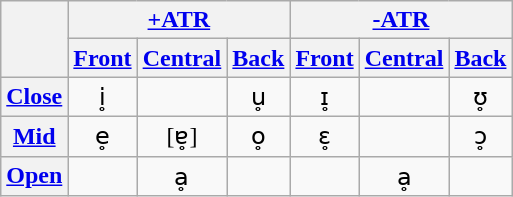<table class="wikitable" style="text-align:center">
<tr>
<th rowspan="2"></th>
<th colspan="3"><a href='#'>+ATR</a></th>
<th colspan="3"><a href='#'>-ATR</a></th>
</tr>
<tr>
<th><a href='#'>Front</a></th>
<th><a href='#'>Central</a></th>
<th><a href='#'>Back</a></th>
<th><a href='#'>Front</a></th>
<th><a href='#'>Central</a></th>
<th><a href='#'>Back</a></th>
</tr>
<tr>
<th><a href='#'>Close</a></th>
<td>i̥</td>
<td></td>
<td>u̥</td>
<td>ɪ̥</td>
<td></td>
<td>ʊ̥</td>
</tr>
<tr>
<th><a href='#'>Mid</a></th>
<td>e̥</td>
<td>[ɐ̥]</td>
<td>o̥</td>
<td>ɛ̥</td>
<td></td>
<td>ɔ̥</td>
</tr>
<tr>
<th><a href='#'>Open</a></th>
<td></td>
<td>ḁ</td>
<td></td>
<td></td>
<td>ḁ</td>
<td></td>
</tr>
</table>
